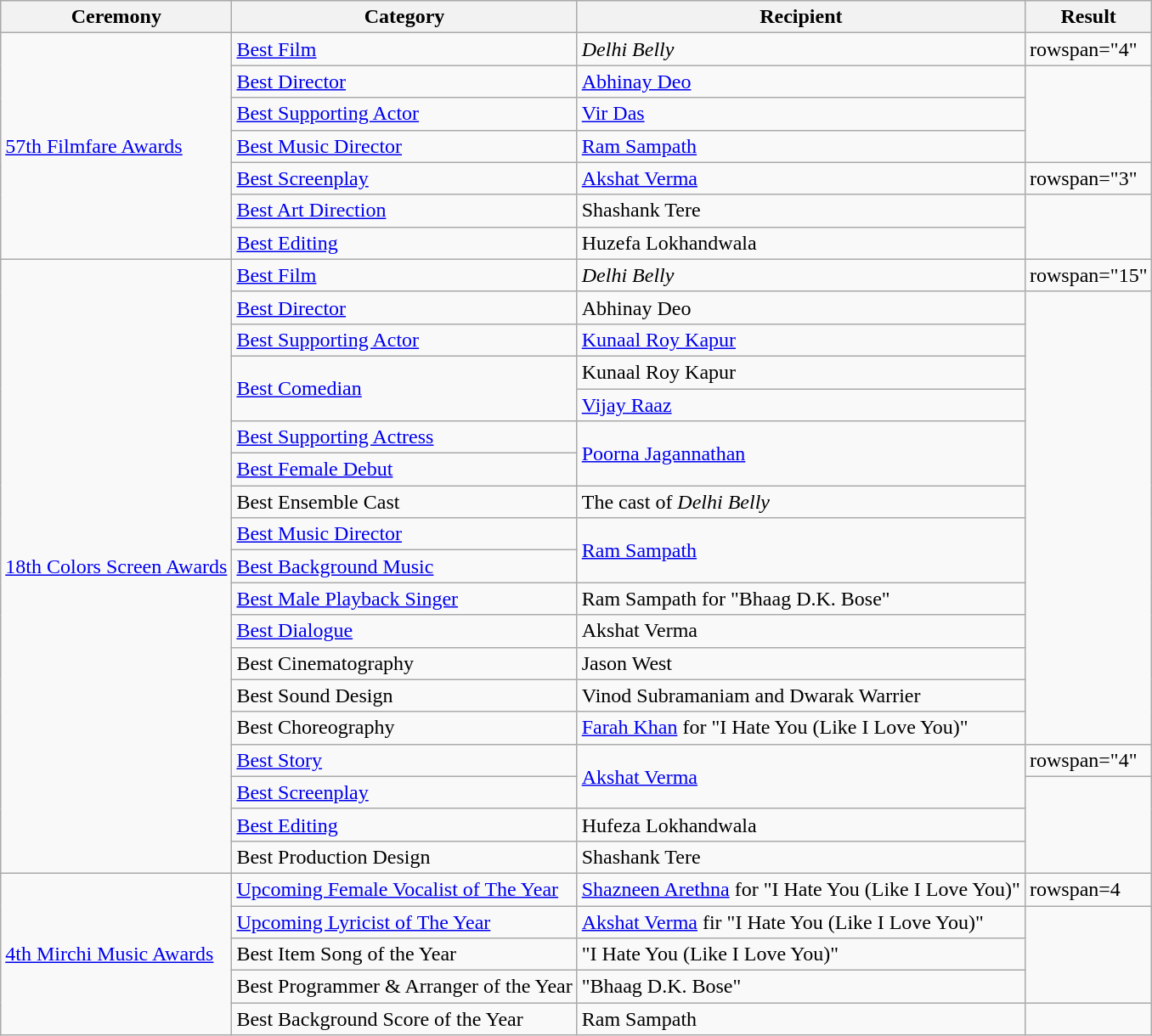<table class="wikitable">
<tr>
<th>Ceremony</th>
<th>Category</th>
<th>Recipient</th>
<th>Result</th>
</tr>
<tr>
<td rowspan="7"><a href='#'>57th Filmfare Awards</a></td>
<td><a href='#'>Best Film</a></td>
<td><em>Delhi Belly</em></td>
<td>rowspan="4" </td>
</tr>
<tr>
<td><a href='#'>Best Director</a></td>
<td><a href='#'>Abhinay Deo</a></td>
</tr>
<tr>
<td><a href='#'>Best Supporting Actor</a></td>
<td><a href='#'>Vir Das</a></td>
</tr>
<tr>
<td><a href='#'>Best Music Director</a></td>
<td><a href='#'>Ram Sampath</a></td>
</tr>
<tr>
<td><a href='#'>Best Screenplay</a></td>
<td><a href='#'>Akshat Verma</a></td>
<td>rowspan="3" </td>
</tr>
<tr>
<td><a href='#'>Best Art Direction</a></td>
<td>Shashank Tere</td>
</tr>
<tr>
<td><a href='#'>Best Editing</a></td>
<td>Huzefa Lokhandwala</td>
</tr>
<tr>
<td rowspan="19"><a href='#'>18th Colors Screen Awards</a></td>
<td><a href='#'>Best Film</a></td>
<td><em>Delhi Belly</em></td>
<td>rowspan="15" </td>
</tr>
<tr>
<td><a href='#'>Best Director</a></td>
<td>Abhinay Deo</td>
</tr>
<tr>
<td><a href='#'>Best Supporting Actor</a></td>
<td><a href='#'>Kunaal Roy Kapur</a></td>
</tr>
<tr>
<td rowspan="2"><a href='#'>Best Comedian</a></td>
<td>Kunaal Roy Kapur</td>
</tr>
<tr>
<td><a href='#'>Vijay Raaz</a></td>
</tr>
<tr>
<td><a href='#'>Best Supporting Actress</a></td>
<td rowspan="2"><a href='#'>Poorna Jagannathan</a></td>
</tr>
<tr>
<td><a href='#'>Best Female Debut</a></td>
</tr>
<tr>
<td>Best Ensemble Cast</td>
<td>The cast of <em>Delhi Belly</em></td>
</tr>
<tr>
<td><a href='#'>Best Music Director</a></td>
<td rowspan="2"><a href='#'>Ram Sampath</a></td>
</tr>
<tr>
<td><a href='#'>Best Background Music</a></td>
</tr>
<tr>
<td><a href='#'>Best Male Playback Singer</a></td>
<td>Ram Sampath for "Bhaag D.K. Bose"</td>
</tr>
<tr>
<td><a href='#'>Best Dialogue</a></td>
<td>Akshat Verma</td>
</tr>
<tr>
<td>Best Cinematography</td>
<td>Jason West</td>
</tr>
<tr>
<td>Best Sound Design</td>
<td>Vinod Subramaniam and Dwarak Warrier</td>
</tr>
<tr>
<td>Best Choreography</td>
<td><a href='#'>Farah Khan</a> for "I Hate You (Like I Love You)"</td>
</tr>
<tr>
<td><a href='#'>Best Story</a></td>
<td rowspan="2"><a href='#'>Akshat Verma</a></td>
<td>rowspan="4" </td>
</tr>
<tr>
<td><a href='#'>Best Screenplay</a></td>
</tr>
<tr>
<td><a href='#'>Best Editing</a></td>
<td>Hufeza Lokhandwala</td>
</tr>
<tr>
<td>Best Production Design</td>
<td>Shashank Tere</td>
</tr>
<tr>
<td rowspan="5"><a href='#'>4th Mirchi Music Awards</a></td>
<td><a href='#'>Upcoming Female Vocalist of The Year</a></td>
<td><a href='#'>Shazneen Arethna</a> for "I Hate You (Like I Love You)"</td>
<td>rowspan=4 </td>
</tr>
<tr>
<td><a href='#'>Upcoming Lyricist of The Year</a></td>
<td><a href='#'>Akshat Verma</a> fir "I Hate You (Like I Love You)"</td>
</tr>
<tr>
<td>Best Item Song of the Year</td>
<td>"I Hate You (Like I Love You)"</td>
</tr>
<tr>
<td>Best Programmer & Arranger of the Year</td>
<td>"Bhaag D.K. Bose"</td>
</tr>
<tr>
<td>Best Background Score of the Year</td>
<td>Ram Sampath</td>
<td></td>
</tr>
</table>
